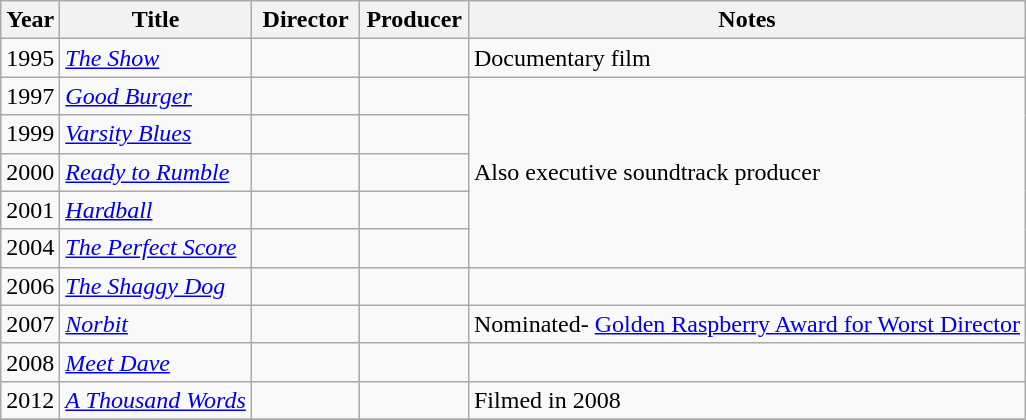<table class="wikitable">
<tr>
<th>Year</th>
<th>Title</th>
<th width=65>Director</th>
<th width=65>Producer</th>
<th>Notes</th>
</tr>
<tr>
<td>1995</td>
<td><em><a href='#'>The Show</a></em></td>
<td></td>
<td></td>
<td>Documentary film</td>
</tr>
<tr>
<td>1997</td>
<td><em><a href='#'>Good Burger</a></em></td>
<td></td>
<td></td>
<td rowspan="5">Also executive soundtrack producer</td>
</tr>
<tr>
<td>1999</td>
<td><em><a href='#'>Varsity Blues</a></em></td>
<td></td>
<td></td>
</tr>
<tr>
<td>2000</td>
<td><em><a href='#'>Ready to Rumble</a></em></td>
<td></td>
<td></td>
</tr>
<tr>
<td>2001</td>
<td><em><a href='#'>Hardball</a></em></td>
<td></td>
<td></td>
</tr>
<tr>
<td>2004</td>
<td><em><a href='#'>The Perfect Score</a></em></td>
<td></td>
<td></td>
</tr>
<tr>
<td>2006</td>
<td><em><a href='#'>The Shaggy Dog</a></em></td>
<td></td>
<td></td>
<td></td>
</tr>
<tr>
<td>2007</td>
<td><em><a href='#'>Norbit</a></em></td>
<td></td>
<td></td>
<td>Nominated- <a href='#'>Golden Raspberry Award for Worst Director</a></td>
</tr>
<tr>
<td>2008</td>
<td><em><a href='#'>Meet Dave</a></em></td>
<td></td>
<td></td>
<td></td>
</tr>
<tr>
<td>2012</td>
<td><em><a href='#'>A Thousand Words</a></em></td>
<td></td>
<td></td>
<td>Filmed in 2008</td>
</tr>
<tr>
</tr>
</table>
